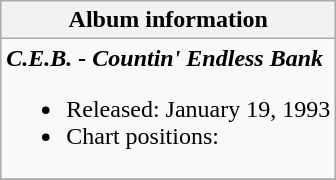<table class="wikitable">
<tr>
<th align="left">Album information</th>
</tr>
<tr>
<td align="left"><strong><em>C.E.B. - Countin' Endless Bank</em></strong><br><ul><li>Released: January 19, 1993</li><li>Chart positions:</li></ul></td>
</tr>
<tr>
</tr>
</table>
